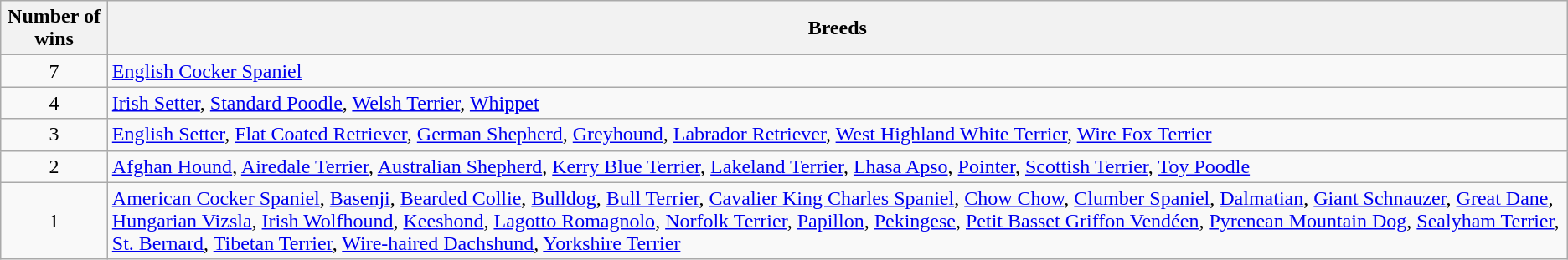<table class="wikitable sortable">
<tr>
<th scope="col">Number of wins</th>
<th scope="col"   class="unsortable">Breeds</th>
</tr>
<tr>
<td style="text-align: center;">7</td>
<td><a href='#'>English Cocker Spaniel</a></td>
</tr>
<tr>
<td style="text-align: center;">4</td>
<td><a href='#'>Irish Setter</a>, <a href='#'>Standard Poodle</a>, <a href='#'>Welsh Terrier</a>, <a href='#'>Whippet</a></td>
</tr>
<tr>
<td style="text-align: center;">3</td>
<td><a href='#'>English Setter</a>, <a href='#'>Flat Coated Retriever</a>, <a href='#'>German Shepherd</a>, <a href='#'>Greyhound</a>, <a href='#'>Labrador Retriever</a>, <a href='#'>West Highland White Terrier</a>, <a href='#'>Wire Fox Terrier</a></td>
</tr>
<tr>
<td style="text-align: center;">2</td>
<td><a href='#'>Afghan Hound</a>, <a href='#'>Airedale Terrier</a>, <a href='#'>Australian Shepherd</a>, <a href='#'>Kerry Blue Terrier</a>, <a href='#'>Lakeland Terrier</a>, <a href='#'>Lhasa Apso</a>, <a href='#'>Pointer</a>, <a href='#'>Scottish Terrier</a>, <a href='#'>Toy Poodle</a></td>
</tr>
<tr>
<td style="text-align: center;">1</td>
<td><a href='#'>American Cocker Spaniel</a>, <a href='#'>Basenji</a>, <a href='#'>Bearded Collie</a>, <a href='#'>Bulldog</a>, <a href='#'>Bull Terrier</a>, <a href='#'>Cavalier King Charles Spaniel</a>, <a href='#'>Chow Chow</a>, <a href='#'>Clumber Spaniel</a>, <a href='#'>Dalmatian</a>, <a href='#'>Giant Schnauzer</a>, <a href='#'>Great Dane</a>, <a href='#'>Hungarian Vizsla</a>, <a href='#'>Irish Wolfhound</a>, <a href='#'>Keeshond</a>, <a href='#'>Lagotto Romagnolo</a>, <a href='#'>Norfolk Terrier</a>, <a href='#'>Papillon</a>, <a href='#'>Pekingese</a>, <a href='#'>Petit Basset Griffon Vendéen</a>, <a href='#'>Pyrenean Mountain Dog</a>, <a href='#'>Sealyham Terrier</a>, <a href='#'>St. Bernard</a>, <a href='#'>Tibetan Terrier</a>, <a href='#'>Wire-haired Dachshund</a>, <a href='#'>Yorkshire Terrier</a></td>
</tr>
</table>
